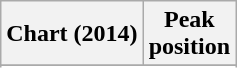<table class="wikitable sortable plainrowheaders">
<tr>
<th scope="col">Chart (2014)</th>
<th scope="col">Peak<br>position</th>
</tr>
<tr>
</tr>
<tr>
</tr>
<tr>
</tr>
<tr>
</tr>
<tr>
</tr>
<tr>
</tr>
</table>
